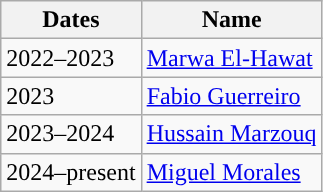<table class="wikitable">
<tr>
<th>Dates</th>
<th>Name</th>
</tr>
<tr>
<td>2022–2023</td>
<td> <a href='#'>Marwa El-Hawat</a></td>
</tr>
<tr>
<td>2023</td>
<td> <a href='#'>Fabio Guerreiro</a></td>
</tr>
<tr>
<td>2023–2024</td>
<td> <a href='#'>Hussain Marzouq</a></td>
</tr>
<tr>
<td>2024–present</td>
<td> <a href='#'>Miguel Morales</a></td>
</tr>
</table>
